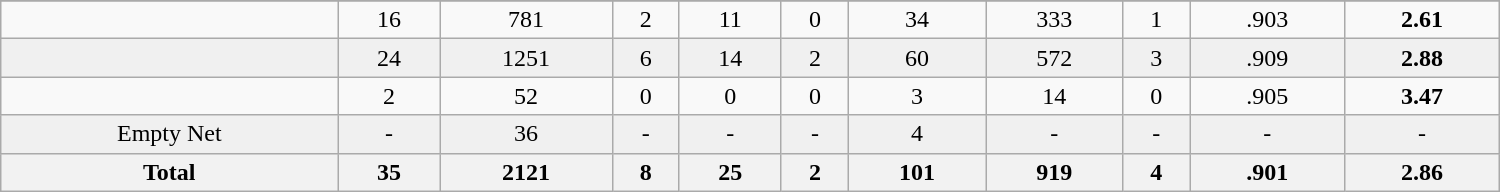<table class="wikitable sortable" width ="1000">
<tr align="center">
</tr>
<tr align="center" bgcolor="">
<td></td>
<td>16</td>
<td>781</td>
<td>2</td>
<td>11</td>
<td>0</td>
<td>34</td>
<td>333</td>
<td>1</td>
<td>.903</td>
<td><strong>2.61</strong></td>
</tr>
<tr align="center" bgcolor="f0f0f0">
<td></td>
<td>24</td>
<td>1251</td>
<td>6</td>
<td>14</td>
<td>2</td>
<td>60</td>
<td>572</td>
<td>3</td>
<td>.909</td>
<td><strong>2.88</strong></td>
</tr>
<tr align="center" bgcolor="">
<td></td>
<td>2</td>
<td>52</td>
<td>0</td>
<td>0</td>
<td>0</td>
<td>3</td>
<td>14</td>
<td>0</td>
<td>.905</td>
<td><strong>3.47</strong></td>
</tr>
<tr align="center" bgcolor="f0f0f0">
<td>Empty Net</td>
<td>-</td>
<td>36</td>
<td>-</td>
<td>-</td>
<td>-</td>
<td>4</td>
<td>-</td>
<td>-</td>
<td>-</td>
<td>-</td>
</tr>
<tr>
<th>Total</th>
<th>35</th>
<th>2121</th>
<th>8</th>
<th>25</th>
<th>2</th>
<th>101</th>
<th>919</th>
<th>4</th>
<th>.901</th>
<th>2.86</th>
</tr>
</table>
